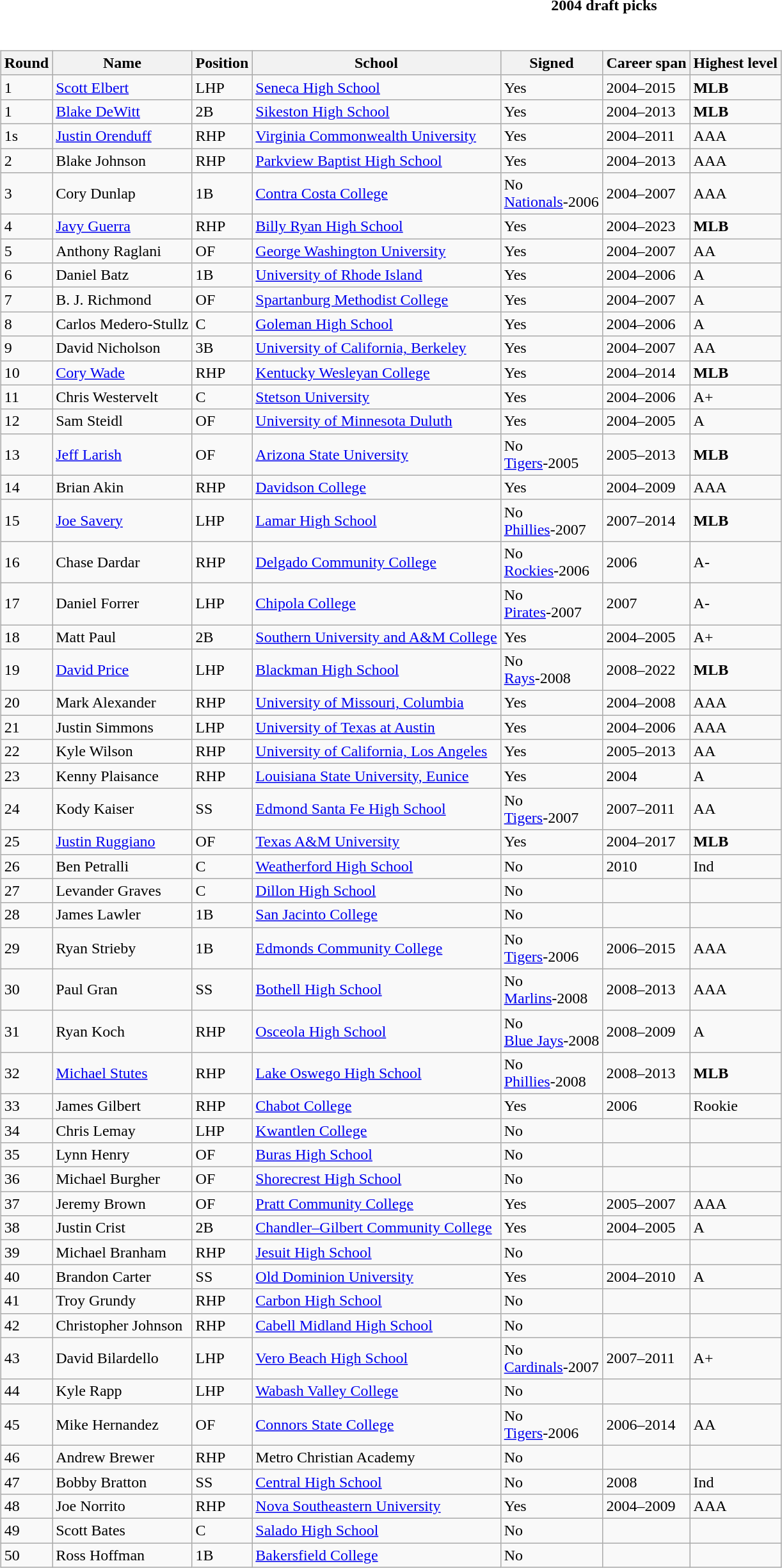<table class="toccolours collapsible collapsed" style="width:100%; background:inherit">
<tr>
<th>2004 draft picks</th>
</tr>
<tr>
<td><br><table class="wikitable">
<tr>
<th>Round</th>
<th>Name</th>
<th>Position</th>
<th>School</th>
<th>Signed</th>
<th>Career span</th>
<th>Highest level</th>
</tr>
<tr>
<td>1</td>
<td><a href='#'>Scott Elbert</a></td>
<td>LHP</td>
<td><a href='#'>Seneca High School</a></td>
<td>Yes</td>
<td>2004–2015</td>
<td><strong>MLB</strong></td>
</tr>
<tr>
<td>1</td>
<td><a href='#'>Blake DeWitt</a></td>
<td>2B</td>
<td><a href='#'>Sikeston High School</a></td>
<td>Yes</td>
<td>2004–2013</td>
<td><strong>MLB</strong></td>
</tr>
<tr>
<td>1s</td>
<td><a href='#'>Justin Orenduff</a></td>
<td>RHP</td>
<td><a href='#'>Virginia Commonwealth University</a></td>
<td>Yes</td>
<td>2004–2011</td>
<td>AAA</td>
</tr>
<tr>
<td>2</td>
<td>Blake Johnson</td>
<td>RHP</td>
<td><a href='#'>Parkview Baptist High School</a></td>
<td>Yes</td>
<td>2004–2013</td>
<td>AAA</td>
</tr>
<tr>
<td>3</td>
<td>Cory Dunlap</td>
<td>1B</td>
<td><a href='#'>Contra Costa College</a></td>
<td>No<br><a href='#'>Nationals</a>-2006</td>
<td>2004–2007</td>
<td>AAA</td>
</tr>
<tr>
<td>4</td>
<td><a href='#'>Javy Guerra</a></td>
<td>RHP</td>
<td><a href='#'>Billy Ryan High School</a></td>
<td>Yes</td>
<td>2004–2023</td>
<td><strong>MLB</strong></td>
</tr>
<tr>
<td>5</td>
<td>Anthony Raglani</td>
<td>OF</td>
<td><a href='#'>George Washington University</a></td>
<td>Yes</td>
<td>2004–2007</td>
<td>AA</td>
</tr>
<tr>
<td>6</td>
<td>Daniel Batz</td>
<td>1B</td>
<td><a href='#'>University of Rhode Island</a></td>
<td>Yes</td>
<td>2004–2006</td>
<td>A</td>
</tr>
<tr>
<td>7</td>
<td>B. J. Richmond</td>
<td>OF</td>
<td><a href='#'>Spartanburg Methodist College</a></td>
<td>Yes</td>
<td>2004–2007</td>
<td>A</td>
</tr>
<tr>
<td>8</td>
<td>Carlos Medero-Stullz</td>
<td>C</td>
<td><a href='#'>Goleman High School</a></td>
<td>Yes</td>
<td>2004–2006</td>
<td>A</td>
</tr>
<tr>
<td>9</td>
<td>David Nicholson</td>
<td>3B</td>
<td><a href='#'>University of California, Berkeley</a></td>
<td>Yes</td>
<td>2004–2007</td>
<td>AA</td>
</tr>
<tr>
<td>10</td>
<td><a href='#'>Cory Wade</a></td>
<td>RHP</td>
<td><a href='#'>Kentucky Wesleyan College</a></td>
<td>Yes</td>
<td>2004–2014</td>
<td><strong>MLB</strong></td>
</tr>
<tr>
<td>11</td>
<td>Chris Westervelt</td>
<td>C</td>
<td><a href='#'>Stetson University</a></td>
<td>Yes</td>
<td>2004–2006</td>
<td>A+</td>
</tr>
<tr>
<td>12</td>
<td>Sam Steidl</td>
<td>OF</td>
<td><a href='#'>University of Minnesota Duluth</a></td>
<td>Yes</td>
<td>2004–2005</td>
<td>A</td>
</tr>
<tr>
<td>13</td>
<td><a href='#'>Jeff Larish</a></td>
<td>OF</td>
<td><a href='#'>Arizona State University</a></td>
<td>No <br><a href='#'>Tigers</a>-2005</td>
<td>2005–2013</td>
<td><strong>MLB</strong></td>
</tr>
<tr>
<td>14</td>
<td>Brian Akin</td>
<td>RHP</td>
<td><a href='#'>Davidson College</a></td>
<td>Yes</td>
<td>2004–2009</td>
<td>AAA</td>
</tr>
<tr>
<td>15</td>
<td><a href='#'>Joe Savery</a></td>
<td>LHP</td>
<td><a href='#'>Lamar High School</a></td>
<td>No<br><a href='#'>Phillies</a>-2007</td>
<td>2007–2014</td>
<td><strong>MLB</strong></td>
</tr>
<tr>
<td>16</td>
<td>Chase Dardar</td>
<td>RHP</td>
<td><a href='#'>Delgado Community College</a></td>
<td>No<br><a href='#'>Rockies</a>-2006</td>
<td>2006</td>
<td>A-</td>
</tr>
<tr>
<td>17</td>
<td>Daniel Forrer</td>
<td>LHP</td>
<td><a href='#'>Chipola College</a></td>
<td>No<br><a href='#'>Pirates</a>-2007</td>
<td>2007</td>
<td>A-</td>
</tr>
<tr>
<td>18</td>
<td>Matt Paul</td>
<td>2B</td>
<td><a href='#'>Southern University and A&M College</a></td>
<td>Yes</td>
<td>2004–2005</td>
<td>A+</td>
</tr>
<tr>
<td>19</td>
<td><a href='#'>David Price</a></td>
<td>LHP</td>
<td><a href='#'>Blackman High School</a></td>
<td>No<br><a href='#'>Rays</a>-2008</td>
<td>2008–2022</td>
<td><strong>MLB</strong></td>
</tr>
<tr>
<td>20</td>
<td>Mark Alexander</td>
<td>RHP</td>
<td><a href='#'>University of Missouri, Columbia</a></td>
<td>Yes</td>
<td>2004–2008</td>
<td>AAA</td>
</tr>
<tr>
<td>21</td>
<td>Justin Simmons</td>
<td>LHP</td>
<td><a href='#'>University of Texas at Austin</a></td>
<td>Yes</td>
<td>2004–2006</td>
<td>AAA</td>
</tr>
<tr>
<td>22</td>
<td>Kyle Wilson</td>
<td>RHP</td>
<td><a href='#'>University of California, Los Angeles</a></td>
<td>Yes</td>
<td>2005–2013</td>
<td>AA</td>
</tr>
<tr>
<td>23</td>
<td>Kenny Plaisance</td>
<td>RHP</td>
<td><a href='#'>Louisiana State University, Eunice</a></td>
<td>Yes</td>
<td>2004</td>
<td>A</td>
</tr>
<tr>
<td>24</td>
<td>Kody Kaiser</td>
<td>SS</td>
<td><a href='#'>Edmond Santa Fe High School</a></td>
<td>No<br><a href='#'>Tigers</a>-2007</td>
<td>2007–2011</td>
<td>AA</td>
</tr>
<tr>
<td>25</td>
<td><a href='#'>Justin Ruggiano</a></td>
<td>OF</td>
<td><a href='#'>Texas A&M University</a></td>
<td>Yes</td>
<td>2004–2017</td>
<td><strong>MLB</strong></td>
</tr>
<tr>
<td>26</td>
<td>Ben Petralli</td>
<td>C</td>
<td><a href='#'>Weatherford High School</a></td>
<td>No</td>
<td>2010</td>
<td>Ind</td>
</tr>
<tr>
<td>27</td>
<td>Levander Graves</td>
<td>C</td>
<td><a href='#'>Dillon High School</a></td>
<td>No</td>
<td></td>
<td></td>
</tr>
<tr>
<td>28</td>
<td>James Lawler</td>
<td>1B</td>
<td><a href='#'>San Jacinto College</a></td>
<td>No</td>
<td></td>
<td></td>
</tr>
<tr>
<td>29</td>
<td>Ryan Strieby</td>
<td>1B</td>
<td><a href='#'>Edmonds Community College</a></td>
<td>No<br><a href='#'>Tigers</a>-2006</td>
<td>2006–2015</td>
<td>AAA</td>
</tr>
<tr>
<td>30</td>
<td>Paul Gran</td>
<td>SS</td>
<td><a href='#'>Bothell High School</a></td>
<td>No <br><a href='#'>Marlins</a>-2008</td>
<td>2008–2013</td>
<td>AAA</td>
</tr>
<tr>
<td>31</td>
<td>Ryan Koch</td>
<td>RHP</td>
<td><a href='#'>Osceola High School</a></td>
<td>No<br><a href='#'>Blue Jays</a>-2008</td>
<td>2008–2009</td>
<td>A</td>
</tr>
<tr>
<td>32</td>
<td><a href='#'>Michael Stutes</a></td>
<td>RHP</td>
<td><a href='#'>Lake Oswego High School</a></td>
<td>No <br><a href='#'>Phillies</a>-2008</td>
<td>2008–2013</td>
<td><strong>MLB</strong></td>
</tr>
<tr>
<td>33</td>
<td>James Gilbert</td>
<td>RHP</td>
<td><a href='#'>Chabot College</a></td>
<td>Yes</td>
<td>2006</td>
<td>Rookie</td>
</tr>
<tr>
<td>34</td>
<td>Chris Lemay</td>
<td>LHP</td>
<td><a href='#'>Kwantlen College</a></td>
<td>No</td>
<td></td>
<td></td>
</tr>
<tr>
<td>35</td>
<td>Lynn Henry</td>
<td>OF</td>
<td><a href='#'>Buras High School</a></td>
<td>No</td>
<td></td>
<td></td>
</tr>
<tr>
<td>36</td>
<td>Michael Burgher</td>
<td>OF</td>
<td><a href='#'>Shorecrest High School</a></td>
<td>No</td>
<td></td>
<td></td>
</tr>
<tr>
<td>37</td>
<td>Jeremy Brown</td>
<td>OF</td>
<td><a href='#'>Pratt Community College</a></td>
<td>Yes</td>
<td>2005–2007</td>
<td>AAA</td>
</tr>
<tr>
<td>38</td>
<td>Justin Crist</td>
<td>2B</td>
<td><a href='#'>Chandler–Gilbert Community College</a></td>
<td>Yes</td>
<td>2004–2005</td>
<td>A</td>
</tr>
<tr>
<td>39</td>
<td>Michael Branham</td>
<td>RHP</td>
<td><a href='#'>Jesuit High School</a></td>
<td>No</td>
<td></td>
<td></td>
</tr>
<tr>
<td>40</td>
<td>Brandon Carter</td>
<td>SS</td>
<td><a href='#'>Old Dominion University</a></td>
<td>Yes</td>
<td>2004–2010</td>
<td>A</td>
</tr>
<tr>
<td>41</td>
<td>Troy Grundy</td>
<td>RHP</td>
<td><a href='#'>Carbon High School</a></td>
<td>No</td>
<td></td>
<td></td>
</tr>
<tr>
<td>42</td>
<td>Christopher Johnson</td>
<td>RHP</td>
<td><a href='#'>Cabell Midland High School</a></td>
<td>No</td>
<td></td>
<td></td>
</tr>
<tr>
<td>43</td>
<td>David Bilardello</td>
<td>LHP</td>
<td><a href='#'>Vero Beach High School</a></td>
<td>No<br><a href='#'>Cardinals</a>-2007</td>
<td>2007–2011</td>
<td>A+</td>
</tr>
<tr>
<td>44</td>
<td>Kyle Rapp</td>
<td>LHP</td>
<td><a href='#'>Wabash Valley College</a></td>
<td>No</td>
<td></td>
<td></td>
</tr>
<tr>
<td>45</td>
<td>Mike Hernandez</td>
<td>OF</td>
<td><a href='#'>Connors State College</a></td>
<td>No<br><a href='#'>Tigers</a>-2006</td>
<td>2006–2014</td>
<td>AA</td>
</tr>
<tr>
<td>46</td>
<td>Andrew Brewer</td>
<td>RHP</td>
<td>Metro Christian Academy</td>
<td>No</td>
<td></td>
<td></td>
</tr>
<tr>
<td>47</td>
<td>Bobby Bratton</td>
<td>SS</td>
<td><a href='#'>Central High School</a></td>
<td>No</td>
<td>2008</td>
<td>Ind</td>
</tr>
<tr>
<td>48</td>
<td>Joe Norrito</td>
<td>RHP</td>
<td><a href='#'>Nova Southeastern University</a></td>
<td>Yes</td>
<td>2004–2009</td>
<td>AAA</td>
</tr>
<tr>
<td>49</td>
<td>Scott Bates</td>
<td>C</td>
<td><a href='#'>Salado High School</a></td>
<td>No</td>
<td></td>
<td></td>
</tr>
<tr>
<td>50</td>
<td>Ross Hoffman</td>
<td>1B</td>
<td><a href='#'>Bakersfield College</a></td>
<td>No</td>
<td></td>
<td></td>
</tr>
</table>
</td>
</tr>
</table>
